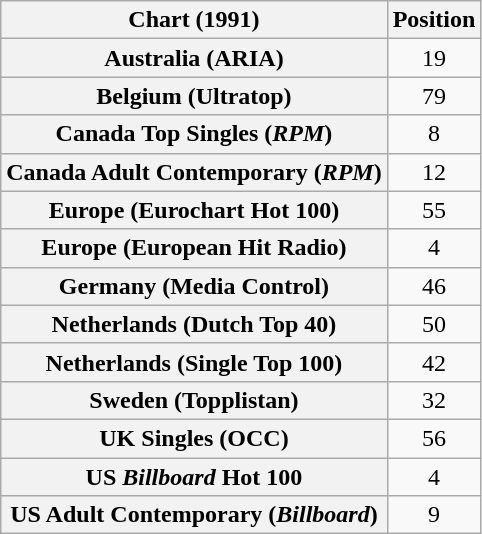<table class="wikitable sortable plainrowheaders" style="text-align:center">
<tr>
<th scope="col">Chart (1991)</th>
<th scope="col">Position</th>
</tr>
<tr>
<th scope="row">Australia (ARIA)</th>
<td>19</td>
</tr>
<tr>
<th scope="row">Belgium (Ultratop)</th>
<td>79</td>
</tr>
<tr>
<th scope="row">Canada Top Singles (<em>RPM</em>)</th>
<td>8</td>
</tr>
<tr>
<th scope="row">Canada Adult Contemporary (<em>RPM</em>)</th>
<td>12</td>
</tr>
<tr>
<th scope="row">Europe (Eurochart Hot 100)</th>
<td>55</td>
</tr>
<tr>
<th scope="row">Europe (European Hit Radio)</th>
<td>4</td>
</tr>
<tr>
<th scope="row">Germany (Media Control)</th>
<td>46</td>
</tr>
<tr>
<th scope="row">Netherlands (Dutch Top 40)</th>
<td>50</td>
</tr>
<tr>
<th scope="row">Netherlands (Single Top 100)</th>
<td>42</td>
</tr>
<tr>
<th scope="row">Sweden (Topplistan)</th>
<td>32</td>
</tr>
<tr>
<th scope="row">UK Singles (OCC)</th>
<td>56</td>
</tr>
<tr>
<th scope="row">US <em>Billboard</em> Hot 100</th>
<td>4</td>
</tr>
<tr>
<th scope="row">US Adult Contemporary (<em>Billboard</em>)</th>
<td>9</td>
</tr>
</table>
